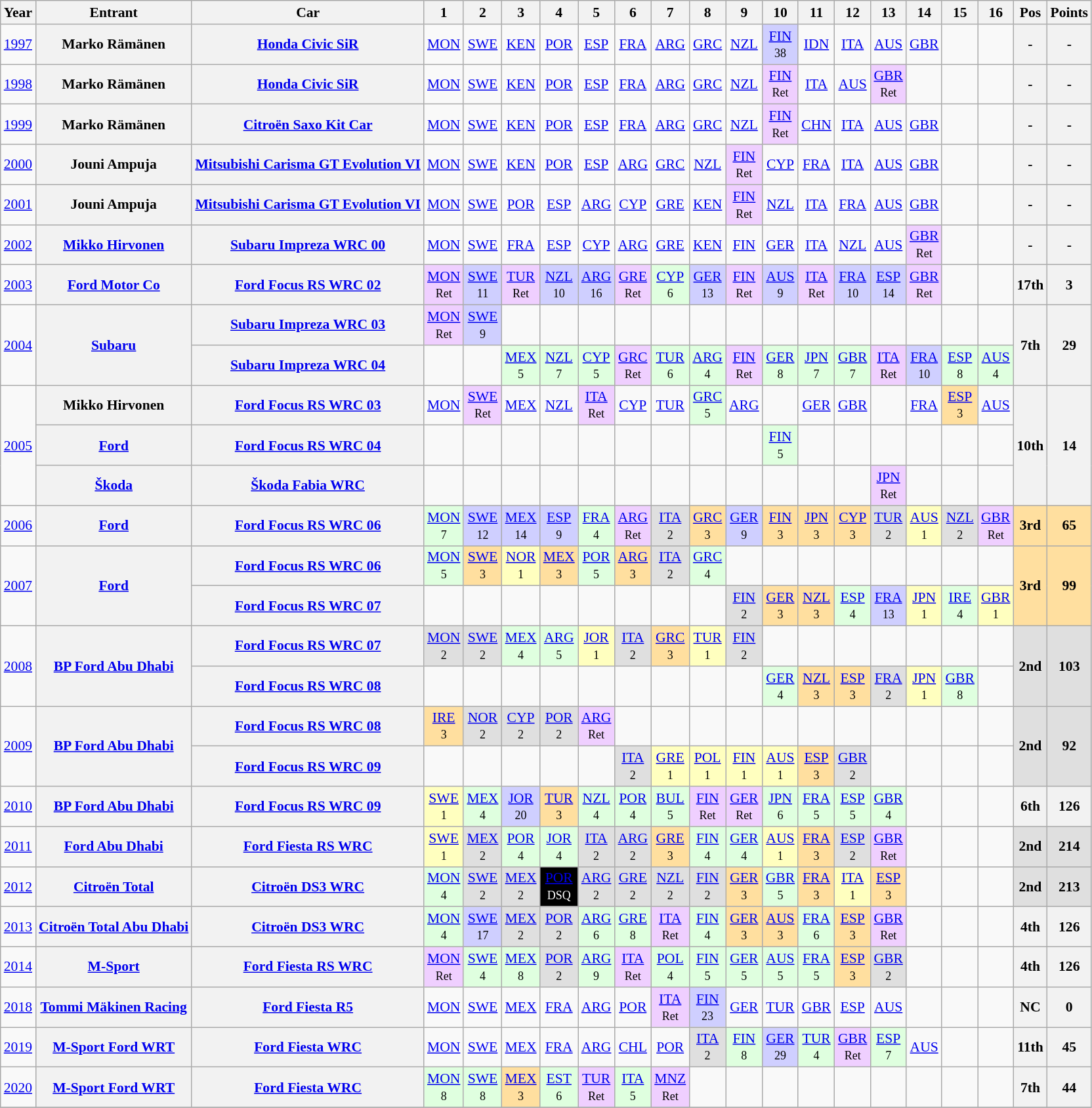<table class="wikitable" style="text-align:center; font-size:90%">
<tr>
<th>Year</th>
<th>Entrant</th>
<th>Car</th>
<th>1</th>
<th>2</th>
<th>3</th>
<th>4</th>
<th>5</th>
<th>6</th>
<th>7</th>
<th>8</th>
<th>9</th>
<th>10</th>
<th>11</th>
<th>12</th>
<th>13</th>
<th>14</th>
<th>15</th>
<th>16</th>
<th>Pos</th>
<th>Points</th>
</tr>
<tr>
<td><a href='#'>1997</a></td>
<th>Marko Rämänen</th>
<th><a href='#'>Honda Civic SiR</a></th>
<td><a href='#'>MON</a></td>
<td><a href='#'>SWE</a></td>
<td><a href='#'>KEN</a></td>
<td><a href='#'>POR</a></td>
<td><a href='#'>ESP</a></td>
<td><a href='#'>FRA</a></td>
<td><a href='#'>ARG</a></td>
<td><a href='#'>GRC</a></td>
<td><a href='#'>NZL</a></td>
<td style="background:#CFCFFF;"><a href='#'>FIN</a><br><small>38</small></td>
<td><a href='#'>IDN</a></td>
<td><a href='#'>ITA</a></td>
<td><a href='#'>AUS</a></td>
<td><a href='#'>GBR</a></td>
<td></td>
<td></td>
<th>-</th>
<th>-</th>
</tr>
<tr>
<td><a href='#'>1998</a></td>
<th>Marko Rämänen</th>
<th><a href='#'>Honda Civic SiR</a></th>
<td><a href='#'>MON</a></td>
<td><a href='#'>SWE</a></td>
<td><a href='#'>KEN</a></td>
<td><a href='#'>POR</a></td>
<td><a href='#'>ESP</a></td>
<td><a href='#'>FRA</a></td>
<td><a href='#'>ARG</a></td>
<td><a href='#'>GRC</a></td>
<td><a href='#'>NZL</a></td>
<td style="background:#EFCFFF;"><a href='#'>FIN</a><br><small>Ret</small></td>
<td><a href='#'>ITA</a></td>
<td><a href='#'>AUS</a></td>
<td style="background:#EFCFFF;"><a href='#'>GBR</a><br><small>Ret</small></td>
<td></td>
<td></td>
<td></td>
<th>-</th>
<th>-</th>
</tr>
<tr>
<td><a href='#'>1999</a></td>
<th>Marko Rämänen</th>
<th><a href='#'>Citroën Saxo Kit Car</a></th>
<td><a href='#'>MON</a></td>
<td><a href='#'>SWE</a></td>
<td><a href='#'>KEN</a></td>
<td><a href='#'>POR</a></td>
<td><a href='#'>ESP</a></td>
<td><a href='#'>FRA</a></td>
<td><a href='#'>ARG</a></td>
<td><a href='#'>GRC</a></td>
<td><a href='#'>NZL</a></td>
<td style="background:#EFCFFF;"><a href='#'>FIN</a><br><small>Ret</small></td>
<td><a href='#'>CHN</a></td>
<td><a href='#'>ITA</a></td>
<td><a href='#'>AUS</a></td>
<td><a href='#'>GBR</a></td>
<td></td>
<td></td>
<th>-</th>
<th>-</th>
</tr>
<tr>
<td><a href='#'>2000</a></td>
<th>Jouni Ampuja</th>
<th><a href='#'>Mitsubishi Carisma GT Evolution VI</a></th>
<td><a href='#'>MON</a></td>
<td><a href='#'>SWE</a></td>
<td><a href='#'>KEN</a></td>
<td><a href='#'>POR</a></td>
<td><a href='#'>ESP</a></td>
<td><a href='#'>ARG</a></td>
<td><a href='#'>GRC</a></td>
<td><a href='#'>NZL</a></td>
<td style="background:#EFCFFF;"><a href='#'>FIN</a><br><small>Ret</small></td>
<td><a href='#'>CYP</a></td>
<td><a href='#'>FRA</a></td>
<td><a href='#'>ITA</a></td>
<td><a href='#'>AUS</a></td>
<td><a href='#'>GBR</a></td>
<td></td>
<td></td>
<th>-</th>
<th>-</th>
</tr>
<tr>
<td><a href='#'>2001</a></td>
<th>Jouni Ampuja</th>
<th><a href='#'>Mitsubishi Carisma GT Evolution VI</a></th>
<td><a href='#'>MON</a></td>
<td><a href='#'>SWE</a></td>
<td><a href='#'>POR</a></td>
<td><a href='#'>ESP</a></td>
<td><a href='#'>ARG</a></td>
<td><a href='#'>CYP</a></td>
<td><a href='#'>GRE</a></td>
<td><a href='#'>KEN</a></td>
<td style="background:#EFCFFF;"><a href='#'>FIN</a><br><small>Ret</small></td>
<td><a href='#'>NZL</a></td>
<td><a href='#'>ITA</a></td>
<td><a href='#'>FRA</a></td>
<td><a href='#'>AUS</a></td>
<td><a href='#'>GBR</a></td>
<td></td>
<td></td>
<th>-</th>
<th>-</th>
</tr>
<tr>
<td><a href='#'>2002</a></td>
<th><a href='#'>Mikko Hirvonen</a></th>
<th><a href='#'>Subaru Impreza WRC 00</a></th>
<td><a href='#'>MON</a></td>
<td><a href='#'>SWE</a></td>
<td><a href='#'>FRA</a></td>
<td><a href='#'>ESP</a></td>
<td><a href='#'>CYP</a></td>
<td><a href='#'>ARG</a></td>
<td><a href='#'>GRE</a></td>
<td><a href='#'>KEN</a></td>
<td><a href='#'>FIN</a></td>
<td><a href='#'>GER</a></td>
<td><a href='#'>ITA</a></td>
<td><a href='#'>NZL</a></td>
<td><a href='#'>AUS</a></td>
<td style="background:#EFCFFF;"><a href='#'>GBR</a><br><small>Ret</small></td>
<td></td>
<td></td>
<th>-</th>
<th>-</th>
</tr>
<tr>
<td><a href='#'>2003</a></td>
<th><a href='#'>Ford Motor Co</a></th>
<th><a href='#'>Ford Focus RS WRC 02</a></th>
<td style="background:#EFCFFF;"><a href='#'>MON</a><br><small>Ret</small></td>
<td style="background:#CFCFFF;"><a href='#'>SWE</a><br><small>11</small></td>
<td style="background:#EFCFFF;"><a href='#'>TUR</a><br><small>Ret</small></td>
<td style="background:#CFCFFF;"><a href='#'>NZL</a><br><small>10</small></td>
<td style="background:#CFCFFF;"><a href='#'>ARG</a><br><small>16</small></td>
<td style="background:#EFCFFF;"><a href='#'>GRE</a><br><small>Ret</small></td>
<td style="background:#DFFFDF;"><a href='#'>CYP</a><br><small>6</small></td>
<td style="background:#CFCFFF;"><a href='#'>GER</a><br><small>13</small></td>
<td style="background:#EFCFFF;"><a href='#'>FIN</a><br><small>Ret</small></td>
<td style="background:#CFCFFF;"><a href='#'>AUS</a><br><small>9</small></td>
<td style="background:#EFCFFF;"><a href='#'>ITA</a><br><small>Ret</small></td>
<td style="background:#CFCFFF;"><a href='#'>FRA</a><br><small>10</small></td>
<td style="background:#CFCFFF;"><a href='#'>ESP</a><br><small>14</small></td>
<td style="background:#EFCFFF;"><a href='#'>GBR</a><br><small>Ret</small></td>
<td></td>
<td></td>
<th>17th</th>
<th>3</th>
</tr>
<tr>
<td rowspan=2><a href='#'>2004</a></td>
<th rowspan=2><a href='#'>Subaru</a></th>
<th><a href='#'>Subaru Impreza WRC 03</a></th>
<td style="background:#EFCFFF;"><a href='#'>MON</a><br><small>Ret</small></td>
<td style="background:#CFCFFF;"><a href='#'>SWE</a><br><small>9</small></td>
<td></td>
<td></td>
<td></td>
<td></td>
<td></td>
<td></td>
<td></td>
<td></td>
<td></td>
<td></td>
<td></td>
<td></td>
<td></td>
<td></td>
<th rowspan=2>7th</th>
<th rowspan=2>29</th>
</tr>
<tr>
<th><a href='#'>Subaru Impreza WRC 04</a></th>
<td></td>
<td></td>
<td style="background:#DFFFDF;"><a href='#'>MEX</a><br><small>5</small></td>
<td style="background:#DFFFDF;"><a href='#'>NZL</a><br><small>7</small></td>
<td style="background:#DFFFDF;"><a href='#'>CYP</a><br><small>5</small></td>
<td style="background:#EFCFFF;"><a href='#'>GRC</a><br><small>Ret</small></td>
<td style="background:#DFFFDF;"><a href='#'>TUR</a><br><small>6</small></td>
<td style="background:#DFFFDF;"><a href='#'>ARG</a><br><small>4</small></td>
<td style="background:#EFCFFF;"><a href='#'>FIN</a><br><small>Ret</small></td>
<td style="background:#DFFFDF;"><a href='#'>GER</a><br><small>8</small></td>
<td style="background:#DFFFDF;"><a href='#'>JPN</a><br><small>7</small></td>
<td style="background:#DFFFDF;"><a href='#'>GBR</a><br><small>7</small></td>
<td style="background:#EFCFFF;"><a href='#'>ITA</a><br><small>Ret</small></td>
<td style="background:#CFCFFF;"><a href='#'>FRA</a><br><small>10</small></td>
<td style="background:#DFFFDF;"><a href='#'>ESP</a><br><small>8</small></td>
<td style="background:#DFFFDF;"><a href='#'>AUS</a><br><small>4</small></td>
</tr>
<tr>
<td rowspan=3><a href='#'>2005</a></td>
<th>Mikko Hirvonen</th>
<th><a href='#'>Ford Focus RS WRC 03</a></th>
<td><a href='#'>MON</a></td>
<td style="background:#EFCFFF;"><a href='#'>SWE</a><br><small>Ret</small></td>
<td><a href='#'>MEX</a></td>
<td><a href='#'>NZL</a></td>
<td style="background:#EFCFFF;"><a href='#'>ITA</a><br><small>Ret</small></td>
<td><a href='#'>CYP</a></td>
<td><a href='#'>TUR</a></td>
<td style="background:#DFFFDF;"><a href='#'>GRC</a><br><small>5</small></td>
<td><a href='#'>ARG</a></td>
<td></td>
<td><a href='#'>GER</a></td>
<td><a href='#'>GBR</a></td>
<td></td>
<td><a href='#'>FRA</a></td>
<td style="background:#FFDF9F;"><a href='#'>ESP</a><br><small>3</small></td>
<td><a href='#'>AUS</a></td>
<th rowspan=3>10th</th>
<th rowspan=3>14</th>
</tr>
<tr>
<th><a href='#'>Ford</a></th>
<th><a href='#'>Ford Focus RS WRC 04</a></th>
<td></td>
<td></td>
<td></td>
<td></td>
<td></td>
<td></td>
<td></td>
<td></td>
<td></td>
<td style="background:#DFFFDF;"><a href='#'>FIN</a><br><small>5</small></td>
<td></td>
<td></td>
<td></td>
<td></td>
<td></td>
<td></td>
</tr>
<tr>
<th><a href='#'>Škoda</a></th>
<th><a href='#'>Škoda Fabia WRC</a></th>
<td></td>
<td></td>
<td></td>
<td></td>
<td></td>
<td></td>
<td></td>
<td></td>
<td></td>
<td></td>
<td></td>
<td></td>
<td style="background:#EFCFFF;"><a href='#'>JPN</a><br><small>Ret</small></td>
<td></td>
<td></td>
<td></td>
</tr>
<tr>
<td><a href='#'>2006</a></td>
<th><a href='#'>Ford</a></th>
<th><a href='#'>Ford Focus RS WRC 06</a></th>
<td style="background:#DFFFDF;"><a href='#'>MON</a><br><small>7</small></td>
<td style="background:#CFCFFF;"><a href='#'>SWE</a><br><small>12</small></td>
<td style="background:#CFCFFF;"><a href='#'>MEX</a><br><small>14</small></td>
<td style="background:#CFCFFF;"><a href='#'>ESP</a><br><small>9</small></td>
<td style="background:#DFFFDF;"><a href='#'>FRA</a><br><small>4</small></td>
<td style="background:#EFCFFF;"><a href='#'>ARG</a><br><small>Ret</small></td>
<td style="background:#DFDFDF;"><a href='#'>ITA</a><br><small>2</small></td>
<td style="background:#FFDF9F;"><a href='#'>GRC</a><br><small>3</small></td>
<td style="background:#CFCFFF;"><a href='#'>GER</a><br><small>9</small></td>
<td style="background:#FFDF9F;"><a href='#'>FIN</a><br><small>3</small></td>
<td style="background:#FFDF9F;"><a href='#'>JPN</a><br><small>3</small></td>
<td style="background:#FFDF9F;"><a href='#'>CYP</a><br><small>3</small></td>
<td style="background:#DFDFDF;"><a href='#'>TUR</a><br><small>2</small></td>
<td style="background:#FFFFBF;"><a href='#'>AUS</a><br><small>1</small></td>
<td style="background:#DFDFDF;"><a href='#'>NZL</a><br><small>2</small></td>
<td style="background:#EFCFFF;"><a href='#'>GBR</a><br><small>Ret</small></td>
<td style="background:#FFDF9F;"><strong>3rd</strong></td>
<td style="background:#FFDF9F;"><strong>65</strong></td>
</tr>
<tr>
<td rowspan=2><a href='#'>2007</a></td>
<th rowspan=2><a href='#'>Ford</a></th>
<th><a href='#'>Ford Focus RS WRC 06</a></th>
<td style="background:#DFFFDF;"><a href='#'>MON</a><br><small>5</small></td>
<td style="background:#FFDF9F;"><a href='#'>SWE</a><br><small>3</small></td>
<td style="background:#FFFFBF;"><a href='#'>NOR</a><br><small>1</small></td>
<td style="background:#FFDF9F;"><a href='#'>MEX</a><br><small>3</small></td>
<td style="background:#DFFFDF;"><a href='#'>POR</a><br><small>5</small></td>
<td style="background:#FFDF9F;"><a href='#'>ARG</a><br><small>3</small></td>
<td style="background:#DFDFDF;"><a href='#'>ITA</a><br><small>2</small></td>
<td style="background:#DFFFDF;"><a href='#'>GRC</a><br><small>4</small></td>
<td></td>
<td></td>
<td></td>
<td></td>
<td></td>
<td></td>
<td></td>
<td></td>
<td rowspan=2 style="background:#FFDF9F;"><strong>3rd</strong></td>
<td rowspan=2 style="background:#FFDF9F;"><strong>99</strong></td>
</tr>
<tr>
<th><a href='#'>Ford Focus RS WRC 07</a></th>
<td></td>
<td></td>
<td></td>
<td></td>
<td></td>
<td></td>
<td></td>
<td></td>
<td style="background:#DFDFDF;"><a href='#'>FIN</a><br><small>2</small></td>
<td style="background:#FFDF9F;"><a href='#'>GER</a><br><small>3</small></td>
<td style="background:#FFDF9F;"><a href='#'>NZL</a><br><small>3</small></td>
<td style="background:#DFFFDF;"><a href='#'>ESP</a><br><small>4</small></td>
<td style="background:#CFCFFF;"><a href='#'>FRA</a><br><small>13</small></td>
<td style="background:#FFFFBF;"><a href='#'>JPN</a><br><small>1</small></td>
<td style="background:#DFFFDF;"><a href='#'>IRE</a><br><small>4</small></td>
<td style="background:#FFFFBF;"><a href='#'>GBR</a><br><small>1</small></td>
</tr>
<tr>
<td rowspan=2><a href='#'>2008</a></td>
<th rowspan=2><a href='#'>BP Ford Abu Dhabi</a></th>
<th><a href='#'>Ford Focus RS WRC 07</a></th>
<td style="background:#DFDFDF;"><a href='#'>MON</a><br><small>2</small></td>
<td style="background:#DFDFDF;"><a href='#'>SWE</a><br><small>2</small></td>
<td style="background:#DFFFDF;"><a href='#'>MEX</a><br><small>4</small></td>
<td style="background:#DFFFDF;"><a href='#'>ARG</a><br><small>5</small></td>
<td style="background:#FFFFBF;"><a href='#'>JOR</a><br><small>1</small></td>
<td style="background:#DFDFDF;"><a href='#'>ITA</a><br><small>2</small></td>
<td style="background:#FFDF9F;"><a href='#'>GRC</a><br><small>3</small></td>
<td style="background:#FFFFBF;"><a href='#'>TUR</a><br><small>1</small></td>
<td style="background:#DFDFDF;"><a href='#'>FIN</a><br><small>2</small></td>
<td></td>
<td></td>
<td></td>
<td></td>
<td></td>
<td></td>
<td></td>
<td rowspan=2 style="background:#DFDFDF;"><strong>2nd</strong></td>
<td rowspan=2 style="background:#DFDFDF;"><strong>103</strong></td>
</tr>
<tr>
<th><a href='#'>Ford Focus RS WRC 08</a></th>
<td></td>
<td></td>
<td></td>
<td></td>
<td></td>
<td></td>
<td></td>
<td></td>
<td></td>
<td style="background:#DFFFDF;"><a href='#'>GER</a><br><small>4</small></td>
<td style="background:#FFDF9F;"><a href='#'>NZL</a><br><small>3</small></td>
<td style="background:#FFDF9F;"><a href='#'>ESP</a><br><small>3</small></td>
<td style="background:#DFDFDF;"><a href='#'>FRA</a><br><small>2</small></td>
<td style="background:#FFFFBF;"><a href='#'>JPN</a><br><small>1</small></td>
<td style="background:#DFFFDF;"><a href='#'>GBR</a><br><small>8</small></td>
<td></td>
</tr>
<tr>
<td rowspan=2><a href='#'>2009</a></td>
<th rowspan=2><a href='#'>BP Ford Abu Dhabi</a></th>
<th><a href='#'>Ford Focus RS WRC 08</a></th>
<td style="background:#FFDF9F;"><a href='#'>IRE</a><br><small>3</small></td>
<td style="background:#DFDFDF;"><a href='#'>NOR</a><br><small>2</small></td>
<td style="background:#DFDFDF;"><a href='#'>CYP</a><br><small>2</small></td>
<td style="background:#DFDFDF;"><a href='#'>POR</a><br><small>2</small></td>
<td style="background:#EFCFFF;"><a href='#'>ARG</a><br><small>Ret</small></td>
<td></td>
<td></td>
<td></td>
<td></td>
<td></td>
<td></td>
<td></td>
<td></td>
<td></td>
<td></td>
<td></td>
<td rowspan=2 style="background:#DFDFDF;"><strong>2nd</strong></td>
<td rowspan=2 style="background:#DFDFDF;"><strong>92</strong></td>
</tr>
<tr>
<th><a href='#'>Ford Focus RS WRC 09</a></th>
<td></td>
<td></td>
<td></td>
<td></td>
<td></td>
<td style="background:#DFDFDF;"><a href='#'>ITA</a><br><small>2</small></td>
<td style="background:#FFFFBF;"><a href='#'>GRE</a><br><small>1</small></td>
<td style="background:#FFFFBF;"><a href='#'>POL</a><br><small>1</small></td>
<td style="background:#FFFFBF;"><a href='#'>FIN</a><br><small>1</small></td>
<td style="background:#FFFFBF;"><a href='#'>AUS</a><br><small>1</small></td>
<td style="background:#FFDF9F;"><a href='#'>ESP</a><br><small>3</small></td>
<td style="background:#DFDFDF;"><a href='#'>GBR</a><br><small>2</small></td>
<td></td>
<td></td>
<td></td>
<td></td>
</tr>
<tr>
<td><a href='#'>2010</a></td>
<th><a href='#'>BP Ford Abu Dhabi</a></th>
<th><a href='#'>Ford Focus RS WRC 09</a></th>
<td style="background:#FFFFBF;"><a href='#'>SWE</a><br><small>1</small></td>
<td style="background:#DFFFDF;"><a href='#'>MEX</a><br><small>4</small></td>
<td style="background:#CFCFFF;"><a href='#'>JOR</a><br><small>20</small></td>
<td style="background:#FFDF9F;"><a href='#'>TUR</a><br><small>3</small></td>
<td style="background:#DFFFDF;"><a href='#'>NZL</a><br><small>4</small></td>
<td style="background:#DFFFDF;"><a href='#'>POR</a><br><small>4</small></td>
<td style="background:#DFFFDF;"><a href='#'>BUL</a><br><small>5</small></td>
<td style="background:#EFCFFF;"><a href='#'>FIN</a><br><small>Ret</small></td>
<td style="background:#EFCFFF;"><a href='#'>GER</a><br><small>Ret</small></td>
<td style="background:#DFFFDF;"><a href='#'>JPN</a><br><small>6</small></td>
<td style="background:#DFFFDF;"><a href='#'>FRA</a><br><small>5</small></td>
<td style="background:#DFFFDF;"><a href='#'>ESP</a><br><small>5</small></td>
<td style="background:#DFFFDF;"><a href='#'>GBR</a><br><small>4</small></td>
<td></td>
<td></td>
<td></td>
<th>6th</th>
<th>126</th>
</tr>
<tr>
<td><a href='#'>2011</a></td>
<th><a href='#'>Ford Abu Dhabi</a></th>
<th><a href='#'>Ford Fiesta RS WRC</a></th>
<td style="background:#FFFFBF;"><a href='#'>SWE</a><br><small>1</small></td>
<td style="background:#DFDFDF;"><a href='#'>MEX</a><br><small>2</small></td>
<td style="background:#DFFFDF;"><a href='#'>POR</a><br><small>4</small></td>
<td style="background:#DFFFDF;"><a href='#'>JOR</a><br><small>4</small></td>
<td style="background:#DFDFDF;"><a href='#'>ITA</a><br><small>2</small></td>
<td style="background:#DFDFDF;"><a href='#'>ARG</a><br><small>2</small></td>
<td style="background:#FFDF9F;"><a href='#'>GRE</a><br><small>3</small></td>
<td style="background:#DFFFDF;"><a href='#'>FIN</a><br><small>4</small></td>
<td style="background:#DFFFDF;"><a href='#'>GER</a><br><small>4</small></td>
<td style="background:#FFFFBF;"><a href='#'>AUS</a><br><small>1</small></td>
<td style="background:#FFDF9F;"><a href='#'>FRA</a><br><small>3</small></td>
<td style="background:#DFDFDF;"><a href='#'>ESP</a><br><small>2</small></td>
<td style="background:#EFCFFF;"><a href='#'>GBR</a><br><small>Ret</small></td>
<td></td>
<td></td>
<td></td>
<td style="background:#DFDFDF;"><strong>2nd</strong></td>
<td style="background:#DFDFDF;"><strong>214</strong></td>
</tr>
<tr>
<td><a href='#'>2012</a></td>
<th><a href='#'>Citroën Total</a></th>
<th><a href='#'>Citroën DS3 WRC</a></th>
<td style="background:#DFFFDF;"><a href='#'>MON</a><br><small>4</small></td>
<td style="background:#DFDFDF;"><a href='#'>SWE</a><br><small>2</small></td>
<td style="background:#DFDFDF;"><a href='#'>MEX</a><br><small>2</small></td>
<td style="background:#000000; color:white"><a href='#'><span>POR</span></a><br><small>DSQ</small></td>
<td style="background:#DFDFDF;"><a href='#'>ARG</a><br><small>2</small></td>
<td style="background:#DFDFDF;"><a href='#'>GRE</a><br><small>2</small></td>
<td style="background:#DFDFDF;"><a href='#'>NZL</a><br><small>2</small></td>
<td style="background:#DFDFDF;"><a href='#'>FIN</a><br><small>2</small></td>
<td style="background:#FFDF9F;"><a href='#'>GER</a><br><small>3</small></td>
<td style="background:#DFFFDF;"><a href='#'>GBR</a><br><small>5</small></td>
<td style="background:#FFDF9F;"><a href='#'>FRA</a><br><small>3</small></td>
<td style="background:#FFFFBF;"><a href='#'>ITA</a><br><small>1</small></td>
<td style="background:#FFDF9F;"><a href='#'>ESP</a><br><small>3</small></td>
<td></td>
<td></td>
<td></td>
<td style="background:#DFDFDF;"><strong>2nd</strong></td>
<td style="background:#DFDFDF;"><strong>213</strong></td>
</tr>
<tr>
<td><a href='#'>2013</a></td>
<th><a href='#'>Citroën Total Abu Dhabi</a></th>
<th><a href='#'>Citroën DS3 WRC</a></th>
<td style="background:#DFFFDF;"><a href='#'>MON</a><br><small>4</small></td>
<td style="background:#CFCFFF;"><a href='#'>SWE</a><br><small>17</small></td>
<td style="background:#DFDFDF;"><a href='#'>MEX</a><br><small>2</small></td>
<td style="background:#DFDFDF;"><a href='#'>POR</a><br><small>2</small></td>
<td style="background:#DFFFDF;"><a href='#'>ARG</a><br><small>6</small></td>
<td style="background:#DFFFDF;"><a href='#'>GRE</a><br><small>8</small></td>
<td style="background:#EFCFFF;"><a href='#'>ITA</a><br><small>Ret</small></td>
<td style="background:#DFFFDF;"><a href='#'>FIN</a><br><small>4</small></td>
<td style="background:#FFDF9F;"><a href='#'>GER</a><br><small>3</small></td>
<td style="background:#FFDF9F;"><a href='#'>AUS</a><br><small>3</small></td>
<td style="background:#DFFFDF;"><a href='#'>FRA</a><br><small>6</small></td>
<td style="background:#FFDF9F;"><a href='#'>ESP</a><br><small>3</small></td>
<td style="background:#EFCFFF;"><a href='#'>GBR</a><br><small>Ret</small></td>
<td></td>
<td></td>
<td></td>
<th>4th</th>
<th>126</th>
</tr>
<tr>
<td><a href='#'>2014</a></td>
<th><a href='#'>M-Sport</a></th>
<th><a href='#'>Ford Fiesta RS WRC</a></th>
<td style="background:#EFCFFF;"><a href='#'>MON</a><br><small>Ret</small></td>
<td style="background:#DFFFDF;"><a href='#'>SWE</a><br><small>4</small></td>
<td style="background:#DFFFDF;"><a href='#'>MEX</a><br><small>8</small></td>
<td style="background:#DFDFDF;"><a href='#'>POR</a><br><small>2</small></td>
<td style="background:#DFFFDF;"><a href='#'>ARG</a><br><small>9</small></td>
<td style="background:#EFCFFF;"><a href='#'>ITA</a><br><small>Ret</small></td>
<td style="background:#DFFFDF;"><a href='#'>POL</a><br><small>4</small></td>
<td style="background:#DFFFDF;"><a href='#'>FIN</a><br><small>5</small></td>
<td style="background:#DFFFDF;"><a href='#'>GER</a><br><small>5</small></td>
<td style="background:#DFFFDF;"><a href='#'>AUS</a><br><small>5</small></td>
<td style="background:#DFFFDF;"><a href='#'>FRA</a><br><small>5</small></td>
<td style="background:#FFDF9F;"><a href='#'>ESP</a><br><small>3</small></td>
<td style="background:#DFDFDF;"><a href='#'>GBR</a><br><small>2</small></td>
<td></td>
<td></td>
<td></td>
<th>4th</th>
<th>126</th>
</tr>
<tr>
<td><a href='#'>2018</a></td>
<th><a href='#'>Tommi Mäkinen Racing</a></th>
<th><a href='#'>Ford Fiesta R5</a></th>
<td><a href='#'>MON</a></td>
<td><a href='#'>SWE</a></td>
<td><a href='#'>MEX</a></td>
<td><a href='#'>FRA</a></td>
<td><a href='#'>ARG</a></td>
<td><a href='#'>POR</a></td>
<td style="background:#EFCFFF;"><a href='#'>ITA</a><br><small>Ret</small></td>
<td style="background:#CFCFFF;"><a href='#'>FIN</a><br><small>23</small></td>
<td><a href='#'>GER</a></td>
<td><a href='#'>TUR</a></td>
<td><a href='#'>GBR</a></td>
<td><a href='#'>ESP</a></td>
<td><a href='#'>AUS</a></td>
<td></td>
<td></td>
<td></td>
<th>NC</th>
<th>0</th>
</tr>
<tr>
<td><a href='#'>2019</a></td>
<th><a href='#'>M-Sport Ford WRT</a></th>
<th><a href='#'>Ford Fiesta WRC</a></th>
<td><a href='#'>MON</a></td>
<td><a href='#'>SWE</a></td>
<td><a href='#'>MEX</a></td>
<td><a href='#'>FRA</a></td>
<td><a href='#'>ARG</a></td>
<td><a href='#'>CHL</a></td>
<td><a href='#'>POR</a></td>
<td style="background:#DFDFDF;"><a href='#'>ITA</a><br><small>2</small></td>
<td style="background:#DFFFDF;"><a href='#'>FIN</a><br><small>8</small></td>
<td style="background:#CFCFFF;"><a href='#'>GER</a><br><small>29</small></td>
<td style="background:#DFFFDF;"><a href='#'>TUR</a><br><small>4</small></td>
<td style="background:#EFCFFF;"><a href='#'>GBR</a><br><small>Ret</small></td>
<td style="background:#DFFFDF;"><a href='#'>ESP</a><br><small>7</small></td>
<td><a href='#'>AUS</a><br></td>
<td></td>
<td></td>
<th>11th</th>
<th>45</th>
</tr>
<tr>
<td><a href='#'>2020</a></td>
<th><a href='#'>M-Sport Ford WRT</a></th>
<th><a href='#'>Ford Fiesta WRC</a></th>
<td style="background:#DFFFDF;"><a href='#'>MON</a><br><small>8</small></td>
<td style="background:#DFFFDF;"><a href='#'>SWE</a><br><small>8</small></td>
<td style="background:#FFDF9F;"><a href='#'>MEX</a><br><small>3</small></td>
<td style="background:#DFFFDF;"><a href='#'>EST</a><br><small>6</small></td>
<td style="background:#EFCFFF;"><a href='#'>TUR</a><br><small>Ret</small></td>
<td style="background:#DFFFDF;"><a href='#'>ITA</a><br><small>5</small></td>
<td style="background:#EFCFFF;"><a href='#'>MNZ</a><br><small>Ret</small></td>
<td></td>
<td></td>
<td></td>
<td></td>
<td></td>
<td></td>
<td></td>
<td></td>
<td></td>
<th>7th</th>
<th>44</th>
</tr>
<tr>
</tr>
</table>
